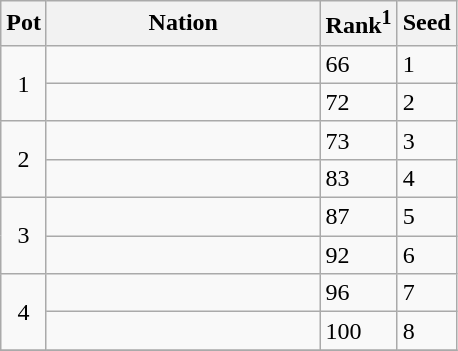<table class="wikitable">
<tr>
<th>Pot</th>
<th width="175">Nation</th>
<th>Rank<sup>1</sup></th>
<th>Seed</th>
</tr>
<tr>
<td rowspan=2 style="text-align:center;">1</td>
<td></td>
<td>66</td>
<td>1</td>
</tr>
<tr>
<td></td>
<td>72</td>
<td>2</td>
</tr>
<tr>
<td rowspan=2 style="text-align:center;">2</td>
<td></td>
<td>73</td>
<td>3</td>
</tr>
<tr>
<td></td>
<td>83</td>
<td>4</td>
</tr>
<tr>
<td rowspan=2 style="text-align:center;">3</td>
<td></td>
<td>87</td>
<td>5</td>
</tr>
<tr>
<td></td>
<td>92</td>
<td>6</td>
</tr>
<tr>
<td rowspan=2 style="text-align:center;">4</td>
<td></td>
<td>96</td>
<td>7</td>
</tr>
<tr>
<td></td>
<td>100</td>
<td>8</td>
</tr>
<tr>
</tr>
</table>
